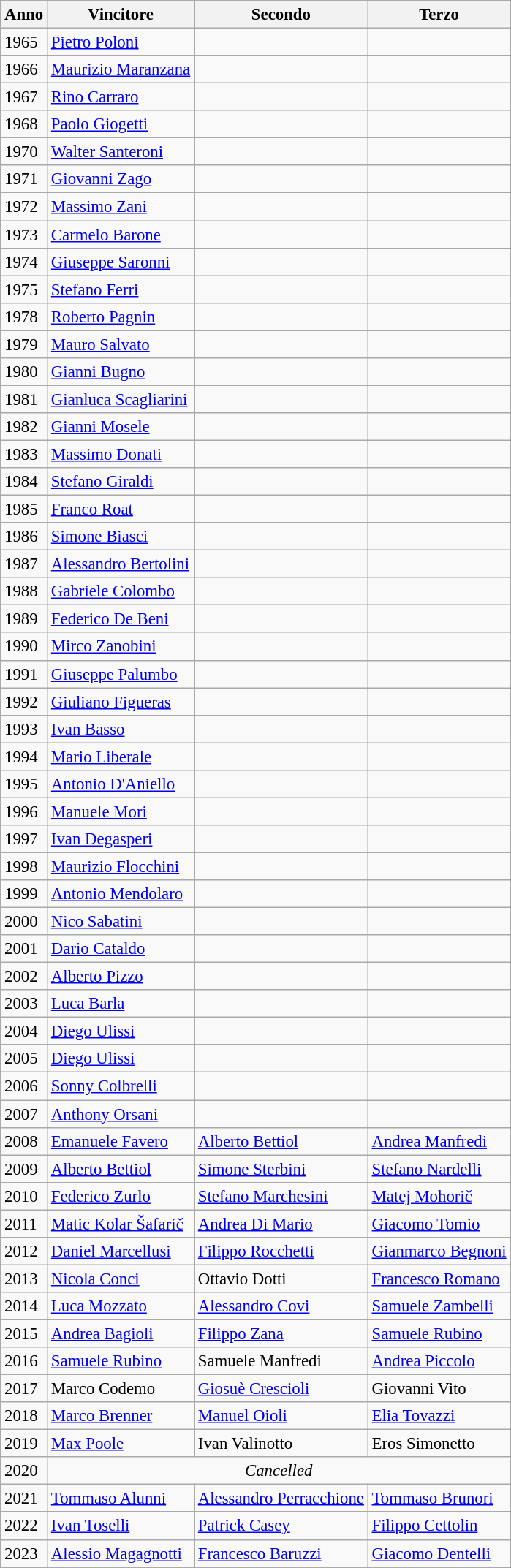<table class="wikitable" style="font-size:95%">
<tr>
<th>Anno</th>
<th>Vincitore</th>
<th>Secondo</th>
<th>Terzo</th>
</tr>
<tr>
<td>1965</td>
<td> <a href='#'>Pietro Poloni</a></td>
<td></td>
<td></td>
</tr>
<tr>
<td>1966</td>
<td> <a href='#'>Maurizio Maranzana</a></td>
<td></td>
<td></td>
</tr>
<tr>
<td>1967</td>
<td> <a href='#'>Rino Carraro</a></td>
<td></td>
<td></td>
</tr>
<tr>
<td>1968</td>
<td> <a href='#'>Paolo Giogetti</a></td>
<td></td>
<td></td>
</tr>
<tr>
<td>1970</td>
<td> <a href='#'>Walter Santeroni</a></td>
<td></td>
<td></td>
</tr>
<tr>
<td>1971</td>
<td> <a href='#'>Giovanni Zago</a></td>
<td></td>
<td></td>
</tr>
<tr>
<td>1972</td>
<td> <a href='#'>Massimo Zani</a></td>
<td></td>
<td></td>
</tr>
<tr>
<td>1973</td>
<td> <a href='#'>Carmelo Barone</a></td>
<td></td>
<td></td>
</tr>
<tr>
<td>1974</td>
<td> <a href='#'>Giuseppe Saronni</a></td>
<td></td>
<td></td>
</tr>
<tr>
<td>1975</td>
<td> <a href='#'>Stefano Ferri</a></td>
<td></td>
<td></td>
</tr>
<tr>
<td>1978</td>
<td> <a href='#'>Roberto Pagnin</a></td>
<td></td>
<td></td>
</tr>
<tr>
<td>1979</td>
<td> <a href='#'>Mauro Salvato</a></td>
<td></td>
<td></td>
</tr>
<tr>
<td>1980</td>
<td> <a href='#'>Gianni Bugno</a></td>
<td></td>
<td></td>
</tr>
<tr>
<td>1981</td>
<td> <a href='#'>Gianluca Scagliarini</a></td>
<td></td>
<td></td>
</tr>
<tr>
<td>1982</td>
<td> <a href='#'>Gianni Mosele</a></td>
<td></td>
<td></td>
</tr>
<tr>
<td>1983</td>
<td> <a href='#'>Massimo Donati</a></td>
<td></td>
<td></td>
</tr>
<tr>
<td>1984</td>
<td> <a href='#'>Stefano Giraldi</a></td>
<td></td>
<td></td>
</tr>
<tr>
<td>1985</td>
<td> <a href='#'>Franco Roat</a></td>
<td></td>
<td></td>
</tr>
<tr>
<td>1986</td>
<td> <a href='#'>Simone Biasci</a></td>
<td></td>
<td></td>
</tr>
<tr>
<td>1987</td>
<td> <a href='#'>Alessandro Bertolini</a></td>
<td></td>
<td></td>
</tr>
<tr>
<td>1988</td>
<td> <a href='#'>Gabriele Colombo</a></td>
<td></td>
<td></td>
</tr>
<tr>
<td>1989</td>
<td> <a href='#'>Federico De Beni</a></td>
<td></td>
<td></td>
</tr>
<tr>
<td>1990</td>
<td> <a href='#'>Mirco Zanobini</a></td>
<td></td>
<td></td>
</tr>
<tr>
<td>1991</td>
<td> <a href='#'>Giuseppe Palumbo</a></td>
<td></td>
<td></td>
</tr>
<tr>
<td>1992</td>
<td> <a href='#'>Giuliano Figueras</a></td>
<td></td>
<td></td>
</tr>
<tr>
<td>1993</td>
<td> <a href='#'>Ivan Basso</a></td>
<td></td>
<td></td>
</tr>
<tr>
<td>1994</td>
<td> <a href='#'>Mario Liberale</a></td>
<td></td>
<td></td>
</tr>
<tr>
<td>1995</td>
<td> <a href='#'>Antonio D'Aniello</a></td>
<td></td>
<td></td>
</tr>
<tr>
<td>1996</td>
<td> <a href='#'>Manuele Mori</a></td>
<td></td>
<td></td>
</tr>
<tr>
<td>1997</td>
<td> <a href='#'>Ivan Degasperi</a></td>
<td></td>
<td></td>
</tr>
<tr>
<td>1998</td>
<td> <a href='#'>Maurizio Flocchini</a></td>
<td></td>
<td></td>
</tr>
<tr>
<td>1999</td>
<td> <a href='#'>Antonio Mendolaro</a></td>
<td></td>
<td></td>
</tr>
<tr>
<td>2000</td>
<td> <a href='#'>Nico Sabatini</a></td>
<td></td>
<td></td>
</tr>
<tr>
<td>2001</td>
<td> <a href='#'>Dario Cataldo</a></td>
<td></td>
<td></td>
</tr>
<tr>
<td>2002</td>
<td> <a href='#'>Alberto Pizzo</a></td>
<td></td>
<td></td>
</tr>
<tr>
<td>2003</td>
<td> <a href='#'>Luca Barla</a></td>
<td></td>
<td></td>
</tr>
<tr>
<td>2004</td>
<td> <a href='#'>Diego Ulissi</a></td>
<td></td>
<td></td>
</tr>
<tr>
<td>2005</td>
<td> <a href='#'>Diego Ulissi</a></td>
<td></td>
<td></td>
</tr>
<tr>
<td>2006</td>
<td> <a href='#'>Sonny Colbrelli</a></td>
<td></td>
<td></td>
</tr>
<tr>
<td>2007</td>
<td> <a href='#'>Anthony Orsani</a></td>
<td></td>
<td></td>
</tr>
<tr>
<td>2008</td>
<td> <a href='#'>Emanuele Favero</a></td>
<td> <a href='#'>Alberto Bettiol</a></td>
<td> <a href='#'>Andrea Manfredi</a></td>
</tr>
<tr>
<td>2009</td>
<td> <a href='#'>Alberto Bettiol</a></td>
<td> <a href='#'>Simone Sterbini</a></td>
<td> <a href='#'>Stefano Nardelli</a></td>
</tr>
<tr>
<td>2010</td>
<td> <a href='#'>Federico Zurlo</a></td>
<td> <a href='#'>Stefano Marchesini</a></td>
<td> <a href='#'>Matej Mohorič</a></td>
</tr>
<tr>
<td>2011</td>
<td> <a href='#'>Matic Kolar Šafarič</a></td>
<td> <a href='#'>Andrea Di Mario</a></td>
<td> <a href='#'>Giacomo Tomio</a></td>
</tr>
<tr>
<td>2012</td>
<td> <a href='#'>Daniel Marcellusi</a></td>
<td> <a href='#'>Filippo Rocchetti</a></td>
<td> <a href='#'>Gianmarco Begnoni</a></td>
</tr>
<tr>
<td>2013</td>
<td> <a href='#'>Nicola Conci</a></td>
<td> Ottavio Dotti</td>
<td> <a href='#'>Francesco Romano</a></td>
</tr>
<tr>
<td>2014</td>
<td> <a href='#'>Luca Mozzato</a></td>
<td> <a href='#'>Alessandro Covi</a></td>
<td> <a href='#'>Samuele Zambelli</a></td>
</tr>
<tr>
<td>2015</td>
<td> <a href='#'>Andrea Bagioli</a></td>
<td> <a href='#'>Filippo Zana</a></td>
<td> <a href='#'>Samuele Rubino</a></td>
</tr>
<tr>
<td>2016</td>
<td> <a href='#'>Samuele Rubino</a></td>
<td> Samuele Manfredi</td>
<td> <a href='#'>Andrea Piccolo</a></td>
</tr>
<tr>
<td>2017</td>
<td> Marco Codemo</td>
<td> <a href='#'>Giosuè Crescioli</a></td>
<td> Giovanni Vito</td>
</tr>
<tr>
<td>2018</td>
<td> <a href='#'>Marco Brenner</a></td>
<td> <a href='#'>Manuel Oioli</a></td>
<td> <a href='#'>Elia Tovazzi</a></td>
</tr>
<tr>
<td>2019</td>
<td> <a href='#'>Max Poole</a></td>
<td> Ivan Valinotto</td>
<td> Eros Simonetto</td>
</tr>
<tr>
<td>2020</td>
<td colspan=3 align=center><em>Cancelled</em></td>
</tr>
<tr>
<td>2021</td>
<td> <a href='#'>Tommaso Alunni</a></td>
<td> <a href='#'>Alessandro Perracchione</a></td>
<td> <a href='#'>Tommaso Brunori</a></td>
</tr>
<tr>
<td>2022</td>
<td> <a href='#'>Ivan Toselli</a></td>
<td> <a href='#'>Patrick Casey</a></td>
<td> <a href='#'>Filippo Cettolin</a></td>
</tr>
<tr>
<td>2023</td>
<td> <a href='#'>Alessio Magagnotti</a></td>
<td> <a href='#'>Francesco Baruzzi</a></td>
<td> <a href='#'>Giacomo Dentelli</a></td>
</tr>
<tr>
</tr>
</table>
